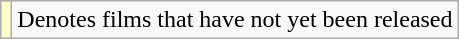<table class="wikitable sortable plainrowheaders">
<tr>
<td style="background:#FFFFCC;"></td>
<td>Denotes films that have not yet been released</td>
</tr>
</table>
